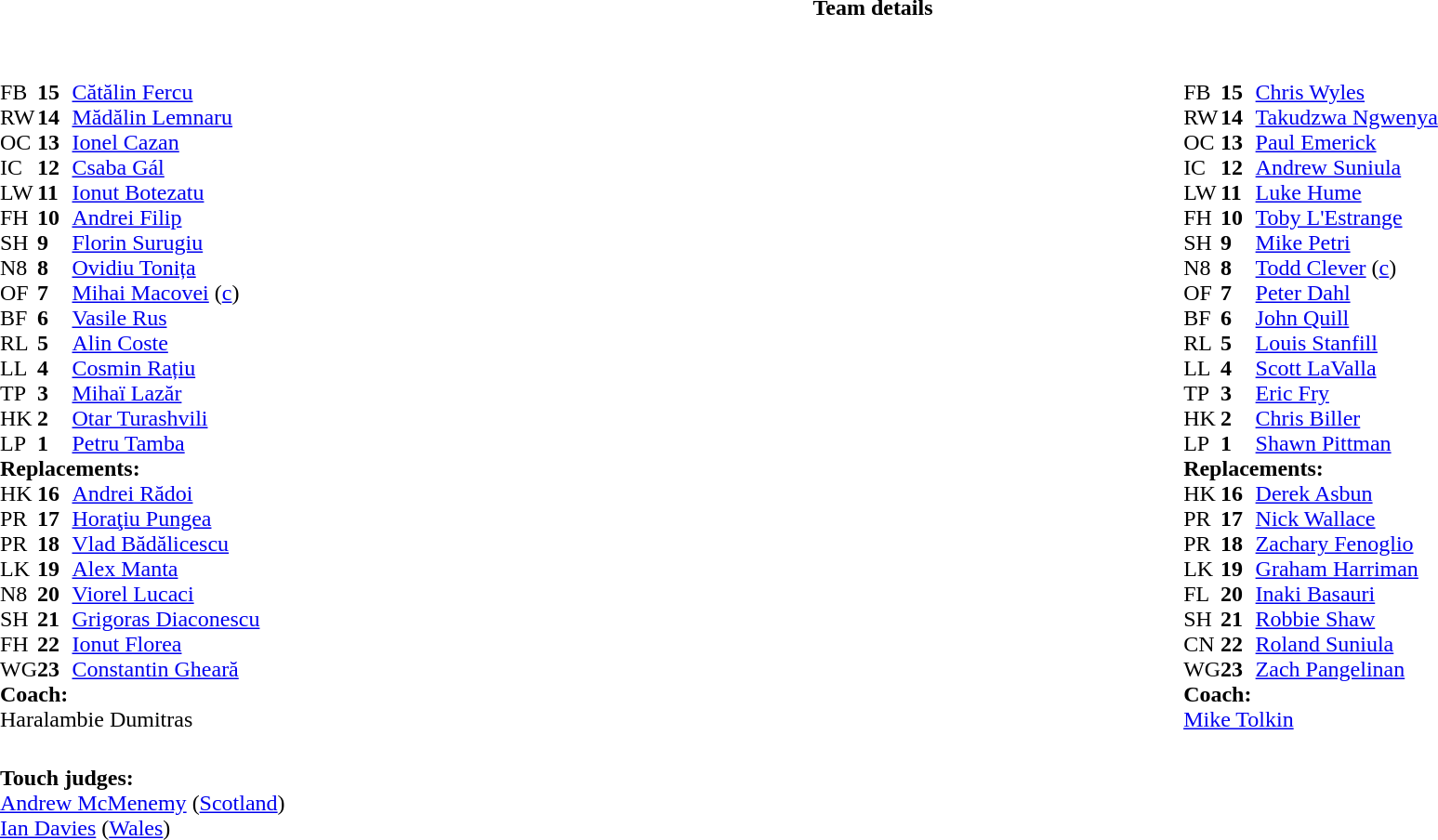<table border="0" width="100%" class="collapsible collapsed">
<tr>
<th>Team details</th>
</tr>
<tr>
<td><br><table width="100%">
<tr>
<td valign="top" width="50%"><br><table style="font-size: 100%" cellspacing="0" cellpadding="0">
<tr>
<th width="25"></th>
<th width="25"></th>
</tr>
<tr>
<td>FB</td>
<td><strong>15</strong></td>
<td><a href='#'>Cătălin Fercu</a></td>
</tr>
<tr>
<td>RW</td>
<td><strong>14</strong></td>
<td><a href='#'>Mădălin Lemnaru</a></td>
</tr>
<tr>
<td>OC</td>
<td><strong>13</strong></td>
<td><a href='#'>Ionel Cazan</a></td>
<td></td>
<td></td>
</tr>
<tr>
<td>IC</td>
<td><strong>12</strong></td>
<td><a href='#'>Csaba Gál</a></td>
</tr>
<tr>
<td>LW</td>
<td><strong>11</strong></td>
<td><a href='#'>Ionut Botezatu</a></td>
</tr>
<tr>
<td>FH</td>
<td><strong>10</strong></td>
<td><a href='#'>Andrei Filip</a></td>
<td></td>
<td></td>
</tr>
<tr>
<td>SH</td>
<td><strong>9</strong></td>
<td><a href='#'>Florin Surugiu</a></td>
</tr>
<tr>
<td>N8</td>
<td><strong>8</strong></td>
<td><a href='#'>Ovidiu Tonița</a></td>
<td></td>
<td></td>
</tr>
<tr>
<td>OF</td>
<td><strong>7</strong></td>
<td><a href='#'>Mihai Macovei</a> (<a href='#'>c</a>)</td>
</tr>
<tr>
<td>BF</td>
<td><strong>6</strong></td>
<td><a href='#'>Vasile Rus</a> </td>
</tr>
<tr>
<td>RL</td>
<td><strong>5</strong></td>
<td><a href='#'>Alin Coste</a></td>
<td></td>
<td></td>
</tr>
<tr>
<td>LL</td>
<td><strong>4</strong></td>
<td><a href='#'>Cosmin Rațiu</a></td>
<td></td>
<td></td>
</tr>
<tr>
<td>TP</td>
<td><strong>3</strong></td>
<td><a href='#'>Mihaï Lazăr</a></td>
<td></td>
<td></td>
</tr>
<tr>
<td>HK</td>
<td><strong>2</strong></td>
<td><a href='#'>Otar Turashvili</a></td>
</tr>
<tr>
<td>LP</td>
<td><strong>1</strong></td>
<td><a href='#'>Petru Tamba</a></td>
<td></td>
<td></td>
</tr>
<tr>
<td colspan=3><strong>Replacements:</strong></td>
</tr>
<tr>
<td>HK</td>
<td><strong>16</strong></td>
<td><a href='#'>Andrei Rădoi</a></td>
<td></td>
<td></td>
</tr>
<tr>
<td>PR</td>
<td><strong>17</strong></td>
<td><a href='#'>Horaţiu Pungea</a></td>
<td></td>
<td></td>
</tr>
<tr>
<td>PR</td>
<td><strong>18</strong></td>
<td><a href='#'>Vlad Bădălicescu</a></td>
<td></td>
<td></td>
</tr>
<tr>
<td>LK</td>
<td><strong>19</strong></td>
<td><a href='#'>Alex Manta</a></td>
<td></td>
<td></td>
</tr>
<tr>
<td>N8</td>
<td><strong>20</strong></td>
<td><a href='#'>Viorel Lucaci</a></td>
<td></td>
<td></td>
</tr>
<tr>
<td>SH</td>
<td><strong>21</strong></td>
<td><a href='#'>Grigoras Diaconescu</a></td>
</tr>
<tr>
<td>FH</td>
<td><strong>22</strong></td>
<td><a href='#'>Ionut Florea</a></td>
<td></td>
<td></td>
</tr>
<tr>
<td>WG</td>
<td><strong>23</strong></td>
<td><a href='#'>Constantin Gheară</a></td>
<td></td>
<td></td>
</tr>
<tr>
<td colspan=3><strong>Coach:</strong></td>
</tr>
<tr>
<td colspan="4">Haralambie Dumitras</td>
</tr>
</table>
</td>
<td valign="top" width="50%"><br><table style="font-size: 100%" cellspacing="0" cellpadding="0" align="center">
<tr>
<th width="25"></th>
<th width="25"></th>
</tr>
<tr>
<td>FB</td>
<td><strong>15</strong></td>
<td><a href='#'>Chris Wyles</a></td>
</tr>
<tr>
<td>RW</td>
<td><strong>14</strong></td>
<td><a href='#'>Takudzwa Ngwenya</a></td>
</tr>
<tr>
<td>OC</td>
<td><strong>13</strong></td>
<td><a href='#'>Paul Emerick</a></td>
<td></td>
<td></td>
</tr>
<tr>
<td>IC</td>
<td><strong>12</strong></td>
<td><a href='#'>Andrew Suniula</a></td>
<td></td>
<td></td>
</tr>
<tr>
<td>LW</td>
<td><strong>11</strong></td>
<td><a href='#'>Luke Hume</a></td>
</tr>
<tr>
<td>FH</td>
<td><strong>10</strong></td>
<td><a href='#'>Toby L'Estrange</a></td>
</tr>
<tr>
<td>SH</td>
<td><strong>9</strong></td>
<td><a href='#'>Mike Petri</a></td>
<td></td>
<td></td>
</tr>
<tr>
<td>N8</td>
<td><strong>8</strong></td>
<td><a href='#'>Todd Clever</a> (<a href='#'>c</a>)</td>
</tr>
<tr>
<td>OF</td>
<td><strong>7</strong></td>
<td><a href='#'>Peter Dahl</a></td>
<td></td>
<td></td>
</tr>
<tr>
<td>BF</td>
<td><strong>6</strong></td>
<td><a href='#'>John Quill</a></td>
<td></td>
</tr>
<tr>
<td>RL</td>
<td><strong>5</strong></td>
<td><a href='#'>Louis Stanfill</a></td>
<td></td>
<td></td>
</tr>
<tr>
<td>LL</td>
<td><strong>4</strong></td>
<td><a href='#'>Scott LaValla</a></td>
</tr>
<tr>
<td>TP</td>
<td><strong>3</strong></td>
<td><a href='#'>Eric Fry</a></td>
</tr>
<tr>
<td>HK</td>
<td><strong>2</strong></td>
<td><a href='#'>Chris Biller</a></td>
<td></td>
<td></td>
</tr>
<tr>
<td>LP</td>
<td><strong>1</strong></td>
<td><a href='#'>Shawn Pittman</a></td>
</tr>
<tr>
<td colspan=3><strong>Replacements:</strong></td>
</tr>
<tr>
<td>HK</td>
<td><strong>16</strong></td>
<td><a href='#'>Derek Asbun</a></td>
<td></td>
<td></td>
</tr>
<tr>
<td>PR</td>
<td><strong>17</strong></td>
<td><a href='#'>Nick Wallace</a></td>
</tr>
<tr>
<td>PR</td>
<td><strong>18</strong></td>
<td><a href='#'>Zachary Fenoglio</a></td>
</tr>
<tr>
<td>LK</td>
<td><strong>19</strong></td>
<td><a href='#'>Graham Harriman</a></td>
<td></td>
<td></td>
</tr>
<tr>
<td>FL</td>
<td><strong>20</strong></td>
<td><a href='#'>Inaki Basauri</a></td>
<td></td>
<td></td>
</tr>
<tr>
<td>SH</td>
<td><strong>21</strong></td>
<td><a href='#'>Robbie Shaw</a></td>
<td></td>
<td></td>
</tr>
<tr>
<td>CN</td>
<td><strong>22</strong></td>
<td><a href='#'>Roland Suniula</a></td>
<td></td>
<td></td>
</tr>
<tr>
<td>WG</td>
<td><strong>23</strong></td>
<td><a href='#'>Zach Pangelinan</a></td>
<td></td>
<td></td>
</tr>
<tr>
<td colspan=3><strong>Coach:</strong></td>
</tr>
<tr>
<td colspan="4"><a href='#'>Mike Tolkin</a></td>
</tr>
</table>
</td>
</tr>
</table>
<table width=100% style="font-size: 100%">
<tr>
<td><br><strong>Touch judges:</strong>
<br><a href='#'>Andrew McMenemy</a> (<a href='#'>Scotland</a>)
<br><a href='#'>Ian Davies</a> (<a href='#'>Wales</a>)</td>
</tr>
</table>
</td>
</tr>
</table>
